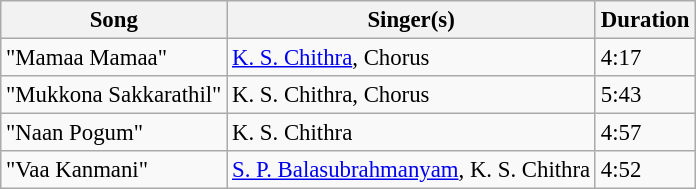<table class="wikitable" style="font-size:95%;">
<tr>
<th>Song</th>
<th>Singer(s)</th>
<th>Duration</th>
</tr>
<tr>
<td>"Mamaa Mamaa"</td>
<td><a href='#'>K. S. Chithra</a>, Chorus</td>
<td>4:17</td>
</tr>
<tr>
<td>"Mukkona Sakkarathil"</td>
<td>K. S. Chithra, Chorus</td>
<td>5:43</td>
</tr>
<tr>
<td>"Naan Pogum"</td>
<td>K. S. Chithra</td>
<td>4:57</td>
</tr>
<tr>
<td>"Vaa Kanmani"</td>
<td><a href='#'>S. P. Balasubrahmanyam</a>, K. S. Chithra</td>
<td>4:52</td>
</tr>
</table>
